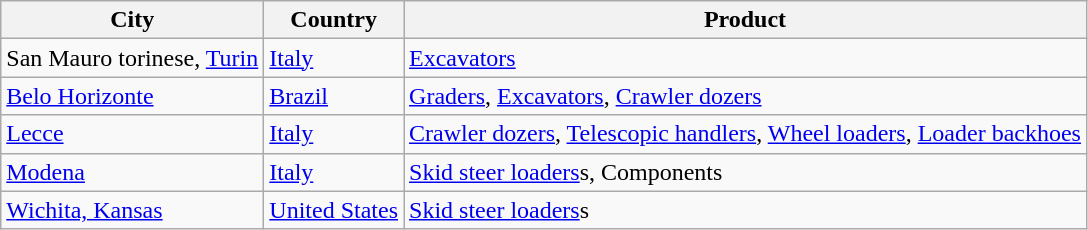<table class="wikitable">
<tr>
<th>City</th>
<th>Country</th>
<th>Product</th>
</tr>
<tr>
<td>San Mauro torinese, <a href='#'>Turin</a></td>
<td><a href='#'>Italy</a></td>
<td><a href='#'>Excavators</a></td>
</tr>
<tr>
<td><a href='#'>Belo Horizonte</a></td>
<td><a href='#'>Brazil</a></td>
<td><a href='#'>Graders</a>, <a href='#'>Excavators</a>, <a href='#'>Crawler dozers</a></td>
</tr>
<tr>
<td><a href='#'>Lecce</a></td>
<td><a href='#'>Italy</a></td>
<td><a href='#'>Crawler dozers</a>, <a href='#'>Telescopic handlers</a>, <a href='#'>Wheel loaders</a>, <a href='#'>Loader backhoes</a></td>
</tr>
<tr>
<td><a href='#'>Modena</a></td>
<td><a href='#'>Italy</a></td>
<td><a href='#'>Skid steer loaders</a>s, Components</td>
</tr>
<tr>
<td><a href='#'>Wichita, Kansas</a></td>
<td><a href='#'>United States</a></td>
<td><a href='#'>Skid steer loaders</a>s</td>
</tr>
</table>
